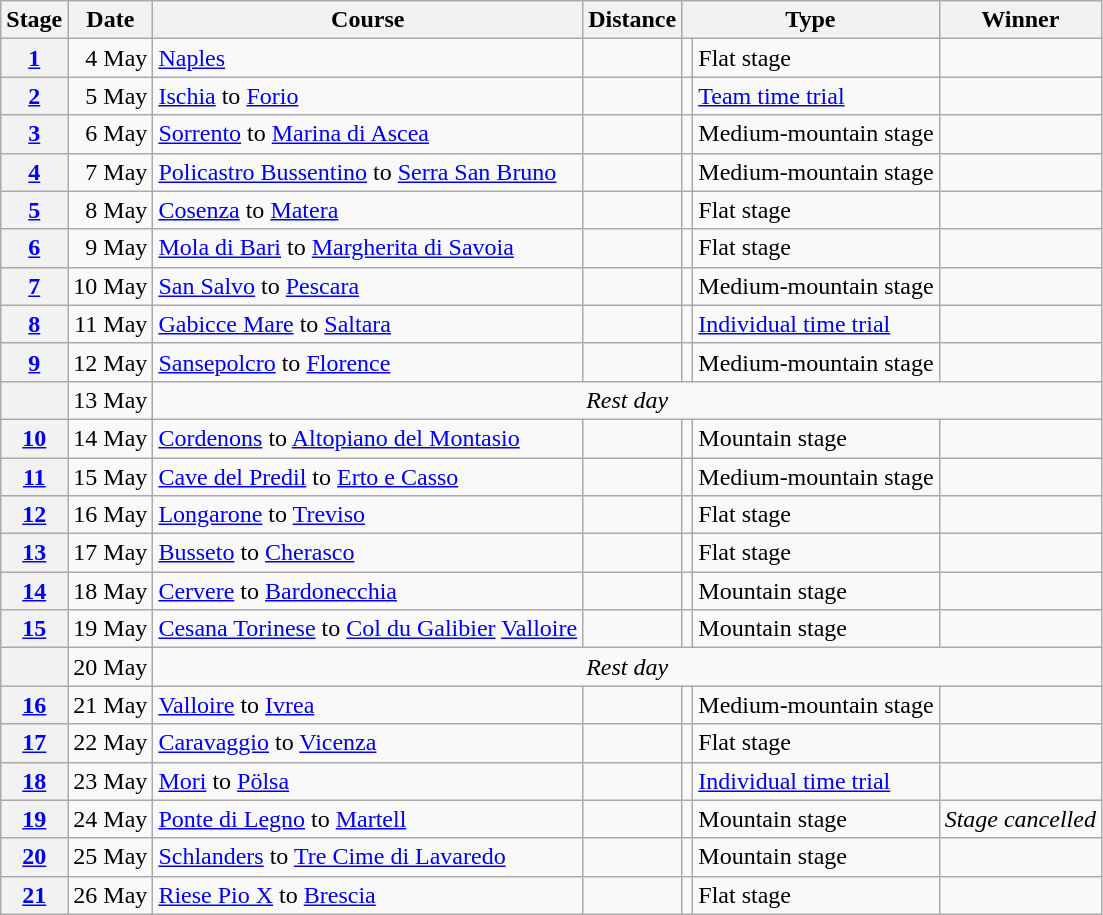<table class="wikitable">
<tr>
<th>Stage</th>
<th>Date</th>
<th>Course</th>
<th>Distance</th>
<th colspan="2">Type</th>
<th>Winner</th>
</tr>
<tr>
<th style="text-align:center"><a href='#'>1</a></th>
<td align=right>4 May</td>
<td><a href='#'>Naples</a></td>
<td style="text-align:center;"></td>
<td></td>
<td>Flat stage</td>
<td></td>
</tr>
<tr>
<th style="text-align:center"><a href='#'>2</a></th>
<td align=right>5 May</td>
<td><a href='#'>Ischia</a> to <a href='#'>Forio</a></td>
<td style="text-align:center;"></td>
<td></td>
<td><a href='#'>Team time trial</a></td>
<td></td>
</tr>
<tr>
<th style="text-align:center"><a href='#'>3</a></th>
<td align=right>6 May</td>
<td><a href='#'>Sorrento</a> to <a href='#'>Marina di Ascea</a></td>
<td style="text-align:center;"></td>
<td></td>
<td>Medium-mountain stage</td>
<td></td>
</tr>
<tr>
<th style="text-align:center"><a href='#'>4</a></th>
<td align=right>7 May</td>
<td><a href='#'>Policastro Bussentino</a> to <a href='#'>Serra San Bruno</a></td>
<td style="text-align:center;"></td>
<td></td>
<td>Medium-mountain stage</td>
<td></td>
</tr>
<tr>
<th style="text-align:center"><a href='#'>5</a></th>
<td align=right>8 May</td>
<td><a href='#'>Cosenza</a> to <a href='#'>Matera</a></td>
<td style="text-align:center;"></td>
<td></td>
<td>Flat stage</td>
<td></td>
</tr>
<tr>
<th style="text-align:center"><a href='#'>6</a></th>
<td align=right>9 May</td>
<td><a href='#'>Mola di Bari</a> to <a href='#'>Margherita di Savoia</a></td>
<td style="text-align:center;"></td>
<td></td>
<td>Flat stage</td>
<td></td>
</tr>
<tr>
<th style="text-align:center"><a href='#'>7</a></th>
<td align=right>10 May</td>
<td><a href='#'>San Salvo</a> to <a href='#'>Pescara</a></td>
<td style="text-align:center;"></td>
<td></td>
<td>Medium-mountain stage</td>
<td></td>
</tr>
<tr>
<th style="text-align:center"><a href='#'>8</a></th>
<td align=right>11 May</td>
<td><a href='#'>Gabicce Mare</a> to <a href='#'>Saltara</a></td>
<td style="text-align:center;"></td>
<td></td>
<td><a href='#'>Individual time trial</a></td>
<td></td>
</tr>
<tr>
<th style="text-align:center"><a href='#'>9</a></th>
<td align=right>12 May</td>
<td><a href='#'>Sansepolcro</a> to <a href='#'>Florence</a></td>
<td style="text-align:center;"></td>
<td></td>
<td>Medium-mountain stage</td>
<td></td>
</tr>
<tr>
<th></th>
<td style="text-align:right;">13 May</td>
<td colspan="6" style="text-align:center;"><em>Rest day</em></td>
</tr>
<tr>
<th style="text-align:center"><a href='#'>10</a></th>
<td align=right>14 May</td>
<td><a href='#'>Cordenons</a> to <a href='#'>Altopiano del Montasio</a></td>
<td style="text-align:center;"></td>
<td></td>
<td>Mountain stage</td>
<td></td>
</tr>
<tr>
<th style="text-align:center"><a href='#'>11</a></th>
<td align=right>15 May</td>
<td><a href='#'>Cave del Predil</a> to <a href='#'>Erto e Casso</a></td>
<td style="text-align:center;"></td>
<td></td>
<td>Medium-mountain stage</td>
<td></td>
</tr>
<tr>
<th style="text-align:center"><a href='#'>12</a></th>
<td align=right>16 May</td>
<td><a href='#'>Longarone</a> to <a href='#'>Treviso</a></td>
<td style="text-align:center;"></td>
<td></td>
<td>Flat stage</td>
<td></td>
</tr>
<tr>
<th style="text-align:center"><a href='#'>13</a></th>
<td align=right>17 May</td>
<td><a href='#'>Busseto</a> to <a href='#'>Cherasco</a></td>
<td style="text-align:center;"></td>
<td></td>
<td>Flat stage</td>
<td></td>
</tr>
<tr>
<th style="text-align:center"><a href='#'>14</a></th>
<td align=right>18 May</td>
<td><a href='#'>Cervere</a> to <a href='#'>Bardonecchia</a></td>
<td style="text-align:center;"></td>
<td></td>
<td>Mountain stage</td>
<td><s></s><br></td>
</tr>
<tr>
<th style="text-align:center"><a href='#'>15</a></th>
<td align=right>19 May</td>
<td><a href='#'>Cesana Torinese</a> to <a href='#'>Col du Galibier</a> <a href='#'>Valloire</a></td>
<td style="text-align:center;"></td>
<td></td>
<td>Mountain stage</td>
<td></td>
</tr>
<tr>
<th></th>
<td style="text-align:right;">20 May</td>
<td colspan="6" style="text-align:center;"><em>Rest day</em></td>
</tr>
<tr>
<th style="text-align:center"><a href='#'>16</a></th>
<td align=right>21 May</td>
<td><a href='#'>Valloire</a> to <a href='#'>Ivrea</a></td>
<td style="text-align:center;"></td>
<td></td>
<td>Medium-mountain stage</td>
<td></td>
</tr>
<tr>
<th style="text-align:center"><a href='#'>17</a></th>
<td align=right>22 May</td>
<td><a href='#'>Caravaggio</a> to <a href='#'>Vicenza</a></td>
<td style="text-align:center;"></td>
<td></td>
<td>Flat stage</td>
<td></td>
</tr>
<tr>
<th style="text-align:center"><a href='#'>18</a></th>
<td align=right>23 May</td>
<td><a href='#'>Mori</a> to <a href='#'>Pölsa</a></td>
<td style="text-align:center;"></td>
<td></td>
<td><a href='#'>Individual time trial</a></td>
<td></td>
</tr>
<tr>
<th style="text-align:center"><a href='#'>19</a></th>
<td align=right>24 May</td>
<td><a href='#'>Ponte di Legno</a> to <a href='#'>Martell</a></td>
<td style="text-align:center;"><del>  </del></td>
<td></td>
<td>Mountain stage</td>
<td><em>Stage cancelled</em></td>
</tr>
<tr>
<th style="text-align:center"><a href='#'>20</a></th>
<td align=right>25 May</td>
<td><a href='#'>Schlanders</a> to <a href='#'>Tre Cime di Lavaredo</a></td>
<td style="text-align:center;"></td>
<td></td>
<td>Mountain stage</td>
<td></td>
</tr>
<tr>
<th style="text-align:center"><a href='#'>21</a></th>
<td align=right>26 May</td>
<td><a href='#'>Riese Pio X</a> to <a href='#'>Brescia</a></td>
<td style="text-align:center;"></td>
<td></td>
<td>Flat stage</td>
<td></td>
</tr>
</table>
